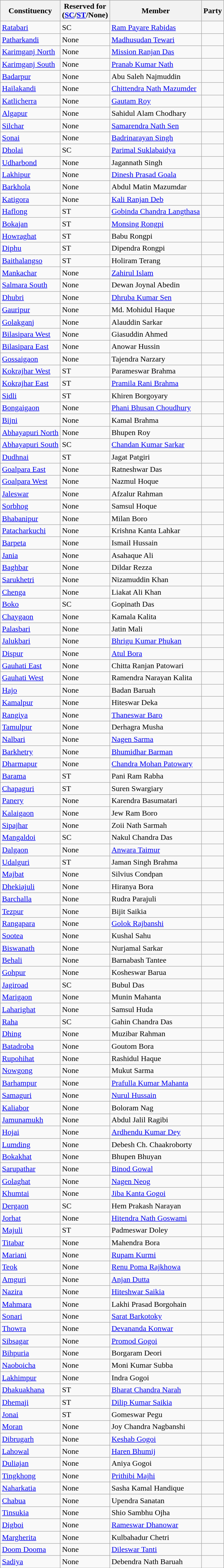<table class="wikitable sortable">
<tr>
<th>Constituency</th>
<th>Reserved for<br>(<a href='#'>SC</a>/<a href='#'>ST</a>/None)</th>
<th>Member</th>
<th colspan=2>Party</th>
</tr>
<tr>
<td><a href='#'>Ratabari</a></td>
<td>SC</td>
<td><a href='#'>Ram Payare Rabidas</a></td>
<td></td>
</tr>
<tr>
<td><a href='#'>Patharkandi</a></td>
<td>None</td>
<td><a href='#'>Madhusudan Tewari</a></td>
<td></td>
</tr>
<tr>
<td><a href='#'>Karimganj North</a></td>
<td>None</td>
<td><a href='#'>Mission Ranjan Das</a></td>
<td></td>
</tr>
<tr>
<td><a href='#'>Karimganj South</a></td>
<td>None</td>
<td><a href='#'>Pranab Kumar Nath</a></td>
<td></td>
</tr>
<tr>
<td><a href='#'>Badarpur</a></td>
<td>None</td>
<td>Abu Saleh Najmuddin</td>
<td></td>
</tr>
<tr>
<td><a href='#'>Hailakandi</a></td>
<td>None</td>
<td><a href='#'>Chittendra Nath Mazumder</a></td>
<td></td>
</tr>
<tr>
<td><a href='#'>Katlicherra</a></td>
<td>None</td>
<td><a href='#'>Gautam Roy</a></td>
<td></td>
</tr>
<tr>
<td><a href='#'>Algapur</a></td>
<td>None</td>
<td>Sahidul Alam Chodhary</td>
<td></td>
</tr>
<tr>
<td><a href='#'>Silchar</a></td>
<td>None</td>
<td><a href='#'>Samarendra Nath Sen</a></td>
<td></td>
</tr>
<tr>
<td><a href='#'>Sonai</a></td>
<td>None</td>
<td><a href='#'>Badrinarayan Singh</a></td>
<td></td>
</tr>
<tr>
<td><a href='#'>Dholai</a></td>
<td>SC</td>
<td><a href='#'>Parimal Suklabaidya</a></td>
<td></td>
</tr>
<tr>
<td><a href='#'>Udharbond</a></td>
<td>None</td>
<td>Jagannath Singh</td>
<td></td>
</tr>
<tr>
<td><a href='#'>Lakhipur</a></td>
<td>None</td>
<td><a href='#'>Dinesh Prasad Goala</a></td>
<td></td>
</tr>
<tr>
<td><a href='#'>Barkhola</a></td>
<td>None</td>
<td>Abdul Matin Mazumdar</td>
<td></td>
</tr>
<tr>
<td><a href='#'>Katigora</a></td>
<td>None</td>
<td><a href='#'>Kali Ranjan Deb</a></td>
<td></td>
</tr>
<tr>
<td><a href='#'>Haflong</a></td>
<td>ST</td>
<td><a href='#'>Gobinda Chandra Langthasa</a></td>
<td></td>
</tr>
<tr>
<td><a href='#'>Bokajan</a></td>
<td>ST</td>
<td><a href='#'>Monsing Rongpi</a></td>
<td></td>
</tr>
<tr>
<td><a href='#'>Howraghat</a></td>
<td>ST</td>
<td>Babu Rongpi</td>
<td></td>
</tr>
<tr>
<td><a href='#'>Diphu</a></td>
<td>ST</td>
<td>Dipendra Rongpi</td>
<td></td>
</tr>
<tr>
<td><a href='#'>Baithalangso</a></td>
<td>ST</td>
<td>Holiram Terang</td>
<td></td>
</tr>
<tr>
<td><a href='#'>Mankachar</a></td>
<td>None</td>
<td><a href='#'>Zahirul Islam</a></td>
<td></td>
</tr>
<tr>
<td><a href='#'>Salmara South</a></td>
<td>None</td>
<td>Dewan Joynal Abedin</td>
<td></td>
</tr>
<tr>
<td><a href='#'>Dhubri</a></td>
<td>None</td>
<td><a href='#'>Dhruba Kumar Sen</a></td>
<td></td>
</tr>
<tr>
<td><a href='#'>Gauripur</a></td>
<td>None</td>
<td>Md. Mohidul Haque</td>
<td></td>
</tr>
<tr>
<td><a href='#'>Golakganj</a></td>
<td>None</td>
<td>Alauddin Sarkar</td>
<td></td>
</tr>
<tr>
<td><a href='#'>Bilasipara West</a></td>
<td>None</td>
<td>Giasuddin Ahmed</td>
<td></td>
</tr>
<tr>
<td><a href='#'>Bilasipara East</a></td>
<td>None</td>
<td>Anowar Hussin</td>
<td></td>
</tr>
<tr>
<td><a href='#'>Gossaigaon</a></td>
<td>None</td>
<td>Tajendra Narzary</td>
<td></td>
</tr>
<tr>
<td><a href='#'>Kokrajhar West</a></td>
<td>ST</td>
<td>Parameswar Brahma</td>
<td></td>
</tr>
<tr>
<td><a href='#'>Kokrajhar East</a></td>
<td>ST</td>
<td><a href='#'>Pramila Rani Brahma</a></td>
<td></td>
</tr>
<tr>
<td><a href='#'>Sidli</a></td>
<td>ST</td>
<td>Khiren Borgoyary</td>
<td></td>
</tr>
<tr>
<td><a href='#'>Bongaigaon</a></td>
<td>None</td>
<td><a href='#'>Phani Bhusan Choudhury</a></td>
<td></td>
</tr>
<tr>
<td><a href='#'>Bijni</a></td>
<td>None</td>
<td>Kamal Brahma</td>
<td></td>
</tr>
<tr>
<td><a href='#'>Abhayapuri North</a></td>
<td>None</td>
<td>Bhupen Roy</td>
<td></td>
</tr>
<tr>
<td><a href='#'>Abhayapuri South</a></td>
<td>SC</td>
<td><a href='#'>Chandan Kumar Sarkar</a></td>
<td></td>
</tr>
<tr>
<td><a href='#'>Dudhnai</a></td>
<td>ST</td>
<td>Jagat Patgiri</td>
<td></td>
</tr>
<tr>
<td><a href='#'>Goalpara East</a></td>
<td>None</td>
<td>Ratneshwar Das</td>
<td></td>
</tr>
<tr>
<td><a href='#'>Goalpara West</a></td>
<td>None</td>
<td>Nazmul Hoque</td>
<td></td>
</tr>
<tr>
<td><a href='#'>Jaleswar</a></td>
<td>None</td>
<td>Afzalur Rahman</td>
<td></td>
</tr>
<tr>
<td><a href='#'>Sorbhog</a></td>
<td>None</td>
<td>Samsul Hoque</td>
<td></td>
</tr>
<tr>
<td><a href='#'>Bhabanipur</a></td>
<td>None</td>
<td>Milan Boro</td>
<td></td>
</tr>
<tr>
<td><a href='#'>Patacharkuchi</a></td>
<td>None</td>
<td>Krishna Kanta Lahkar</td>
<td></td>
</tr>
<tr>
<td><a href='#'>Barpeta</a></td>
<td>None</td>
<td>Ismail Hussain</td>
<td></td>
</tr>
<tr>
<td><a href='#'>Jania</a></td>
<td>None</td>
<td>Asahaque Ali</td>
<td></td>
</tr>
<tr>
<td><a href='#'>Baghbar</a></td>
<td>None</td>
<td>Dildar Rezza</td>
<td></td>
</tr>
<tr>
<td><a href='#'>Sarukhetri</a></td>
<td>None</td>
<td>Nizamuddin Khan</td>
<td></td>
</tr>
<tr>
<td><a href='#'>Chenga</a></td>
<td>None</td>
<td>Liakat Ali Khan</td>
<td></td>
</tr>
<tr>
<td><a href='#'>Boko</a></td>
<td>SC</td>
<td>Gopinath Das</td>
<td></td>
</tr>
<tr>
<td><a href='#'>Chaygaon</a></td>
<td>None</td>
<td>Kamala Kalita</td>
<td></td>
</tr>
<tr>
<td><a href='#'>Palasbari</a></td>
<td>None</td>
<td>Jatin Mali</td>
<td></td>
</tr>
<tr>
<td><a href='#'>Jalukbari</a></td>
<td>None</td>
<td><a href='#'>Bhrigu Kumar Phukan</a></td>
<td></td>
</tr>
<tr>
<td><a href='#'>Dispur</a></td>
<td>None</td>
<td><a href='#'>Atul Bora</a></td>
<td></td>
</tr>
<tr>
<td><a href='#'>Gauhati East</a></td>
<td>None</td>
<td>Chitta Ranjan Patowari</td>
<td></td>
</tr>
<tr>
<td><a href='#'>Gauhati West</a></td>
<td>None</td>
<td>Ramendra Narayan Kalita</td>
<td></td>
</tr>
<tr>
<td><a href='#'>Hajo</a></td>
<td>None</td>
<td>Badan Baruah</td>
<td></td>
</tr>
<tr>
<td><a href='#'>Kamalpur</a></td>
<td>None</td>
<td>Hiteswar Deka</td>
<td></td>
</tr>
<tr>
<td><a href='#'>Rangiya</a></td>
<td>None</td>
<td><a href='#'>Thaneswar Baro</a></td>
<td></td>
</tr>
<tr>
<td><a href='#'>Tamulpur</a></td>
<td>None</td>
<td>Derhagra Musha</td>
<td></td>
</tr>
<tr>
<td><a href='#'>Nalbari</a></td>
<td>None</td>
<td><a href='#'>Nagen Sarma</a></td>
<td></td>
</tr>
<tr>
<td><a href='#'>Barkhetry</a></td>
<td>None</td>
<td><a href='#'>Bhumidhar Barman</a></td>
<td></td>
</tr>
<tr>
<td><a href='#'>Dharmapur</a></td>
<td>None</td>
<td><a href='#'>Chandra Mohan Patowary</a></td>
<td></td>
</tr>
<tr>
<td><a href='#'>Barama</a></td>
<td>ST</td>
<td>Pani Ram Rabha</td>
<td></td>
</tr>
<tr>
<td><a href='#'>Chapaguri</a></td>
<td>ST</td>
<td>Suren Swargiary</td>
<td></td>
</tr>
<tr>
<td><a href='#'>Panery</a></td>
<td>None</td>
<td>Karendra Basumatari</td>
<td></td>
</tr>
<tr>
<td><a href='#'>Kalaigaon</a></td>
<td>None</td>
<td>Jew Ram Boro</td>
<td></td>
</tr>
<tr>
<td><a href='#'>Sipajhar</a></td>
<td>None</td>
<td>Zoii Nath Sarmah</td>
<td></td>
</tr>
<tr>
<td><a href='#'>Mangaldoi</a></td>
<td>SC</td>
<td>Nakul Chandra Das</td>
<td></td>
</tr>
<tr>
<td><a href='#'>Dalgaon</a></td>
<td>None</td>
<td><a href='#'>Anwara Taimur</a></td>
<td></td>
</tr>
<tr>
<td><a href='#'>Udalguri</a></td>
<td>ST</td>
<td>Jaman Singh Brahma</td>
<td></td>
</tr>
<tr>
<td><a href='#'>Majbat</a></td>
<td>None</td>
<td>Silvius Condpan</td>
<td></td>
</tr>
<tr>
<td><a href='#'>Dhekiajuli</a></td>
<td>None</td>
<td>Hiranya Bora</td>
<td></td>
</tr>
<tr>
<td><a href='#'>Barchalla</a></td>
<td>None</td>
<td>Rudra Parajuli</td>
<td></td>
</tr>
<tr>
<td><a href='#'>Tezpur</a></td>
<td>None</td>
<td>Bijit Saikia</td>
<td></td>
</tr>
<tr>
<td><a href='#'>Rangapara</a></td>
<td>None</td>
<td><a href='#'>Golok Rajbanshi</a></td>
<td></td>
</tr>
<tr>
<td><a href='#'>Sootea</a></td>
<td>None</td>
<td>Kushal Sahu</td>
<td></td>
</tr>
<tr>
<td><a href='#'>Biswanath</a></td>
<td>None</td>
<td>Nurjamal Sarkar</td>
<td></td>
</tr>
<tr>
<td><a href='#'>Behali</a></td>
<td>None</td>
<td>Barnabash Tantee</td>
<td></td>
</tr>
<tr>
<td><a href='#'>Gohpur</a></td>
<td>None</td>
<td>Kosheswar Barua</td>
<td></td>
</tr>
<tr>
<td><a href='#'>Jagiroad</a></td>
<td>SC</td>
<td>Bubul Das</td>
<td></td>
</tr>
<tr>
<td><a href='#'>Marigaon</a></td>
<td>None</td>
<td>Munin Mahanta</td>
<td></td>
</tr>
<tr>
<td><a href='#'>Laharighat</a></td>
<td>None</td>
<td>Samsul Huda</td>
<td></td>
</tr>
<tr>
<td><a href='#'>Raha</a></td>
<td>SC</td>
<td>Gahin Chandra Das</td>
<td></td>
</tr>
<tr>
<td><a href='#'>Dhing</a></td>
<td>None</td>
<td>Muzibar Rahman</td>
<td></td>
</tr>
<tr>
<td><a href='#'>Batadroba</a></td>
<td>None</td>
<td>Goutom Bora</td>
<td></td>
</tr>
<tr>
<td><a href='#'>Rupohihat</a></td>
<td>None</td>
<td>Rashidul Haque</td>
<td></td>
</tr>
<tr>
<td><a href='#'>Nowgong</a></td>
<td>None</td>
<td>Mukut Sarma</td>
<td></td>
</tr>
<tr>
<td><a href='#'>Barhampur</a></td>
<td>None</td>
<td><a href='#'>Prafulla Kumar Mahanta</a></td>
<td></td>
</tr>
<tr>
<td><a href='#'>Samaguri</a></td>
<td>None</td>
<td><a href='#'>Nurul Hussain</a></td>
<td></td>
</tr>
<tr>
<td><a href='#'>Kaliabor</a></td>
<td>None</td>
<td>Boloram Nag</td>
<td></td>
</tr>
<tr>
<td><a href='#'>Jamunamukh</a></td>
<td>None</td>
<td>Abdul Jalil Ragibi</td>
<td></td>
</tr>
<tr>
<td><a href='#'>Hojai</a></td>
<td>None</td>
<td><a href='#'>Ardhendu Kumar Dey</a></td>
<td></td>
</tr>
<tr>
<td><a href='#'>Lumding</a></td>
<td>None</td>
<td>Debesh Ch. Chaakroborty</td>
<td></td>
</tr>
<tr>
<td><a href='#'>Bokakhat</a></td>
<td>None</td>
<td>Bhupen Bhuyan</td>
<td></td>
</tr>
<tr>
<td><a href='#'>Sarupathar</a></td>
<td>None</td>
<td><a href='#'>Binod Gowal</a></td>
<td></td>
</tr>
<tr>
<td><a href='#'>Golaghat</a></td>
<td>None</td>
<td><a href='#'>Nagen Neog</a></td>
<td></td>
</tr>
<tr>
<td><a href='#'>Khumtai</a></td>
<td>None</td>
<td><a href='#'>Jiba Kanta Gogoi</a></td>
<td></td>
</tr>
<tr>
<td><a href='#'>Dergaon</a></td>
<td>SC</td>
<td>Hem Prakash Narayan</td>
<td></td>
</tr>
<tr>
<td><a href='#'>Jorhat</a></td>
<td>None</td>
<td><a href='#'>Hitendra Nath Goswami</a></td>
<td></td>
</tr>
<tr>
<td><a href='#'>Majuli</a></td>
<td>ST</td>
<td>Padmeswar Doley</td>
<td></td>
</tr>
<tr>
<td><a href='#'>Titabar</a></td>
<td>None</td>
<td>Mahendra Bora</td>
<td></td>
</tr>
<tr>
<td><a href='#'>Mariani</a></td>
<td>None</td>
<td><a href='#'>Rupam Kurmi</a></td>
<td></td>
</tr>
<tr>
<td><a href='#'>Teok</a></td>
<td>None</td>
<td><a href='#'>Renu Poma Rajkhowa</a></td>
<td></td>
</tr>
<tr>
<td><a href='#'>Amguri</a></td>
<td>None</td>
<td><a href='#'>Anjan Dutta</a></td>
<td></td>
</tr>
<tr>
<td><a href='#'>Nazira</a></td>
<td>None</td>
<td><a href='#'>Hiteshwar Saikia</a></td>
<td></td>
</tr>
<tr>
<td><a href='#'>Mahmara</a></td>
<td>None</td>
<td>Lakhi Prasad Borgohain</td>
<td></td>
</tr>
<tr>
<td><a href='#'>Sonari</a></td>
<td>None</td>
<td><a href='#'>Sarat Barkotoky</a></td>
<td></td>
</tr>
<tr>
<td><a href='#'>Thowra</a></td>
<td>None</td>
<td><a href='#'>Devananda Konwar</a></td>
<td></td>
</tr>
<tr>
<td><a href='#'>Sibsagar</a></td>
<td>None</td>
<td><a href='#'>Promod Gogoi</a></td>
<td></td>
</tr>
<tr>
<td><a href='#'>Bihpuria</a></td>
<td>None</td>
<td>Borgaram Deori</td>
<td></td>
</tr>
<tr>
<td><a href='#'>Naoboicha</a></td>
<td>None</td>
<td>Moni Kumar Subba</td>
<td></td>
</tr>
<tr>
<td><a href='#'>Lakhimpur</a></td>
<td>None</td>
<td>Indra Gogoi</td>
<td></td>
</tr>
<tr>
<td><a href='#'>Dhakuakhana</a></td>
<td>ST</td>
<td><a href='#'>Bharat Chandra Narah</a></td>
<td></td>
</tr>
<tr>
<td><a href='#'>Dhemaji</a></td>
<td>ST</td>
<td><a href='#'>Dilip Kumar Saikia</a></td>
<td></td>
</tr>
<tr>
<td><a href='#'>Jonai</a></td>
<td>ST</td>
<td>Gomeswar Pegu</td>
<td></td>
</tr>
<tr>
<td><a href='#'>Moran</a></td>
<td>None</td>
<td>Joy Chandra Nagbanshi</td>
<td></td>
</tr>
<tr>
<td><a href='#'>Dibrugarh</a></td>
<td>None</td>
<td><a href='#'>Keshab Gogoi</a></td>
<td></td>
</tr>
<tr>
<td><a href='#'>Lahowal</a></td>
<td>None</td>
<td><a href='#'>Haren Bhumij</a></td>
<td></td>
</tr>
<tr>
<td><a href='#'>Duliajan</a></td>
<td>None</td>
<td>Aniya Gogoi</td>
<td></td>
</tr>
<tr>
<td><a href='#'>Tingkhong</a></td>
<td>None</td>
<td><a href='#'>Prithibi Majhi</a></td>
<td></td>
</tr>
<tr>
<td><a href='#'>Naharkatia</a></td>
<td>None</td>
<td>Sasha Kamal Handique</td>
<td></td>
</tr>
<tr>
<td><a href='#'>Chabua</a></td>
<td>None</td>
<td>Upendra Sanatan</td>
<td></td>
</tr>
<tr>
<td><a href='#'>Tinsukia</a></td>
<td>None</td>
<td>Shio Sambhu Ojha</td>
<td></td>
</tr>
<tr>
<td><a href='#'>Digboi</a></td>
<td>None</td>
<td><a href='#'>Rameswar Dhanowar</a></td>
<td></td>
</tr>
<tr>
<td><a href='#'>Margherita</a></td>
<td>None</td>
<td>Kulbahadur Chetri</td>
<td></td>
</tr>
<tr>
<td><a href='#'>Doom Dooma</a></td>
<td>None</td>
<td><a href='#'>Dileswar Tanti</a></td>
<td></td>
</tr>
<tr>
<td><a href='#'>Sadiya</a></td>
<td>None</td>
<td>Debendra Nath Baruah</td>
<td></td>
</tr>
<tr>
</tr>
</table>
